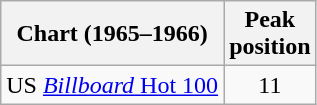<table class="wikitable sortable">
<tr>
<th>Chart (1965–1966)</th>
<th>Peak<br>position</th>
</tr>
<tr>
<td>US <a href='#'><em>Billboard</em> Hot 100</a></td>
<td align="center">11</td>
</tr>
</table>
